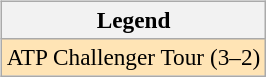<table>
<tr valign=top>
<td><br><table class=wikitable style=font-size:97%>
<tr>
<th>Legend</th>
</tr>
<tr bgcolor=moccasin>
<td>ATP Challenger Tour (3–2)</td>
</tr>
</table>
</td>
<td></td>
</tr>
</table>
